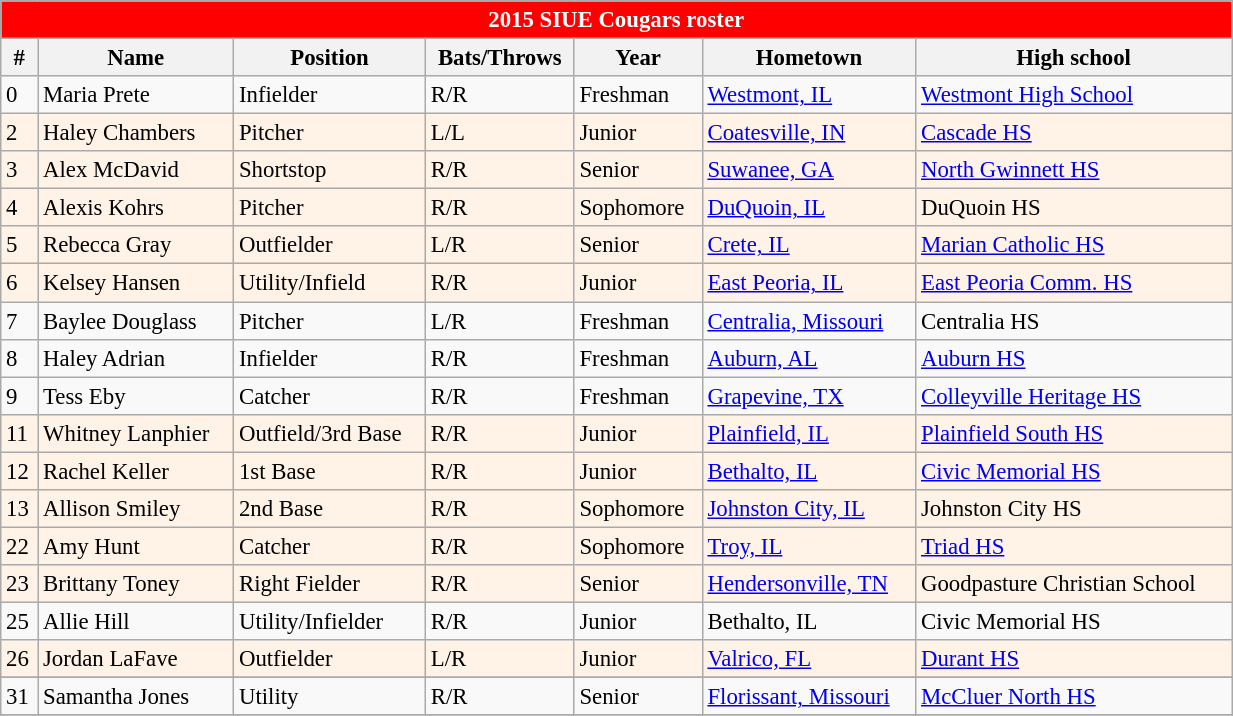<table class="wikitable sortable" style="font-size: 95%;width:65%">
<tr>
<td colspan="7" style="background-color: #FF0000; color: #FFFFFF; text-align:center;"><strong>2015 SIUE Cougars roster</strong></td>
</tr>
<tr>
<th>#</th>
<th>Name</th>
<th>Position</th>
<th>Bats/Throws</th>
<th>Year</th>
<th>Hometown</th>
<th>High school</th>
</tr>
<tr>
<td>0</td>
<td>Maria Prete</td>
<td>Infielder</td>
<td>R/R</td>
<td>Freshman</td>
<td><a href='#'>Westmont, IL</a></td>
<td><a href='#'>Westmont High School</a></td>
</tr>
<tr bgcolor=#FFF2E6>
<td>2</td>
<td>Haley Chambers</td>
<td>Pitcher</td>
<td>L/L</td>
<td>Junior</td>
<td><a href='#'>Coatesville, IN</a></td>
<td><a href='#'>Cascade HS</a></td>
</tr>
<tr bgcolor=#FFF2E6>
<td>3</td>
<td>Alex McDavid</td>
<td>Shortstop</td>
<td>R/R</td>
<td>Senior</td>
<td><a href='#'>Suwanee, GA</a></td>
<td><a href='#'>North Gwinnett HS</a></td>
</tr>
<tr bgcolor=#FFF2E6>
<td>4</td>
<td>Alexis Kohrs</td>
<td>Pitcher</td>
<td>R/R</td>
<td>Sophomore</td>
<td><a href='#'>DuQuoin, IL</a></td>
<td>DuQuoin HS</td>
</tr>
<tr bgcolor=#FFF2E6>
<td>5</td>
<td>Rebecca Gray</td>
<td>Outfielder</td>
<td>L/R</td>
<td>Senior</td>
<td><a href='#'>Crete, IL</a></td>
<td><a href='#'>Marian Catholic HS</a></td>
</tr>
<tr bgcolor=#FFF2E6>
<td>6</td>
<td>Kelsey Hansen</td>
<td>Utility/Infield</td>
<td>R/R</td>
<td>Junior</td>
<td><a href='#'>East Peoria, IL</a></td>
<td><a href='#'>East Peoria Comm. HS</a></td>
</tr>
<tr>
<td>7</td>
<td>Baylee Douglass</td>
<td>Pitcher</td>
<td>L/R</td>
<td>Freshman</td>
<td><a href='#'>Centralia, Missouri</a></td>
<td>Centralia HS</td>
</tr>
<tr>
<td>8</td>
<td>Haley Adrian</td>
<td>Infielder</td>
<td>R/R</td>
<td>Freshman</td>
<td><a href='#'>Auburn, AL</a></td>
<td><a href='#'>Auburn HS</a></td>
</tr>
<tr>
<td>9</td>
<td>Tess Eby</td>
<td>Catcher</td>
<td>R/R</td>
<td>Freshman</td>
<td><a href='#'>Grapevine, TX</a></td>
<td><a href='#'>Colleyville Heritage HS</a></td>
</tr>
<tr bgcolor=#FFF2E6>
<td>11</td>
<td>Whitney Lanphier</td>
<td>Outfield/3rd Base</td>
<td>R/R</td>
<td>Junior</td>
<td><a href='#'>Plainfield, IL</a></td>
<td><a href='#'>Plainfield South HS</a></td>
</tr>
<tr bgcolor=#FFF2E6>
<td>12</td>
<td>Rachel Keller</td>
<td>1st Base</td>
<td>R/R</td>
<td>Junior</td>
<td><a href='#'>Bethalto, IL</a></td>
<td><a href='#'>Civic Memorial HS</a></td>
</tr>
<tr bgcolor=#FFF2E6>
<td>13</td>
<td>Allison Smiley</td>
<td>2nd Base</td>
<td>R/R</td>
<td>Sophomore</td>
<td><a href='#'>Johnston City, IL</a></td>
<td>Johnston City HS</td>
</tr>
<tr bgcolor=#FFF2E6>
<td>22</td>
<td>Amy Hunt</td>
<td>Catcher</td>
<td>R/R</td>
<td>Sophomore</td>
<td><a href='#'>Troy, IL</a></td>
<td><a href='#'>Triad HS</a></td>
</tr>
<tr bgcolor=#FFF2E6>
<td>23</td>
<td>Brittany Toney</td>
<td>Right Fielder</td>
<td>R/R</td>
<td>Senior</td>
<td><a href='#'>Hendersonville, TN</a></td>
<td>Goodpasture Christian School</td>
</tr>
<tr>
<td>25</td>
<td>Allie Hill</td>
<td>Utility/Infielder</td>
<td>R/R</td>
<td>Junior</td>
<td>Bethalto, IL</td>
<td>Civic Memorial HS</td>
</tr>
<tr bgcolor=#FFF2E6>
<td>26</td>
<td>Jordan LaFave</td>
<td>Outfielder</td>
<td>L/R</td>
<td>Junior</td>
<td><a href='#'>Valrico, FL</a></td>
<td><a href='#'>Durant HS</a></td>
</tr>
<tr>
</tr>
<tr>
<td>31</td>
<td>Samantha Jones</td>
<td>Utility</td>
<td>R/R</td>
<td>Senior</td>
<td><a href='#'>Florissant, Missouri</a></td>
<td><a href='#'>McCluer North HS</a></td>
</tr>
<tr>
</tr>
</table>
